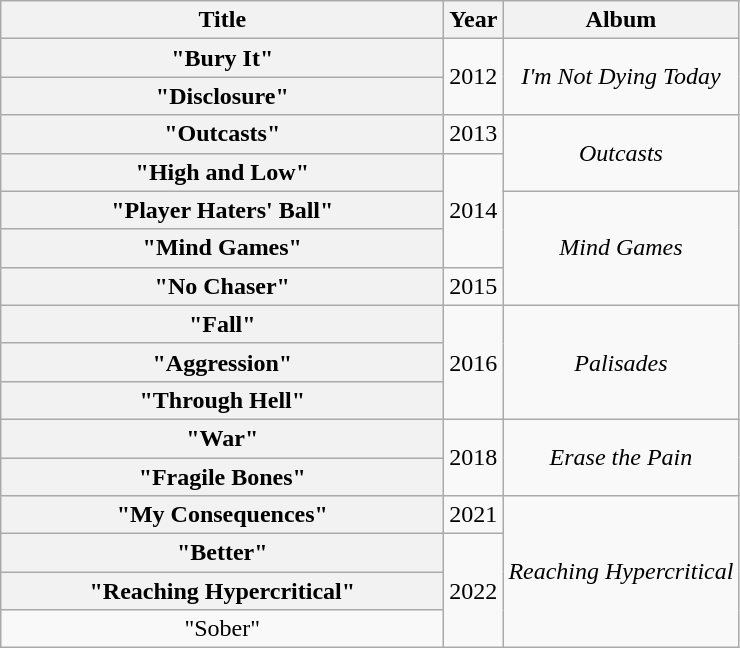<table class="wikitable plainrowheaders" style="text-align:center;">
<tr>
<th scope="col" style="width:18em;">Title</th>
<th scope="col" style="width:1em;">Year</th>
<th scope="col">Album</th>
</tr>
<tr>
<th scope="row">"Bury It"</th>
<td rowspan="2">2012</td>
<td rowspan="2"><em>I'm Not Dying Today</em></td>
</tr>
<tr>
<th scope="row">"Disclosure"</th>
</tr>
<tr>
<th scope="row">"Outcasts"<br></th>
<td>2013</td>
<td rowspan="2"><em>Outcasts</em></td>
</tr>
<tr>
<th scope="row">"High and Low"<br></th>
<td rowspan="3">2014</td>
</tr>
<tr>
<th scope="row">"Player Haters' Ball"<br></th>
<td rowspan="3"><em>Mind Games</em></td>
</tr>
<tr>
<th scope="row">"Mind Games"<br></th>
</tr>
<tr>
<th scope="row">"No Chaser"</th>
<td>2015</td>
</tr>
<tr>
<th scope="row">"Fall"</th>
<td rowspan="3">2016</td>
<td rowspan="3"><em>Palisades</em></td>
</tr>
<tr>
<th scope="row">"Aggression"</th>
</tr>
<tr>
<th scope="row">"Through Hell"</th>
</tr>
<tr>
<th scope="row">"War"</th>
<td rowspan="2">2018</td>
<td rowspan="2"><em>Erase the Pain</em></td>
</tr>
<tr>
<th scope="row">"Fragile Bones"</th>
</tr>
<tr>
<th scope="row">"My Consequences"</th>
<td>2021</td>
<td rowspan="4"><em>Reaching Hypercritical</em></td>
</tr>
<tr>
<th scope="row">"Better"</th>
<td rowspan="3">2022</td>
</tr>
<tr>
<th scope="row">"Reaching Hypercritical"</th>
</tr>
<tr>
<td>"Sober"</td>
</tr>
</table>
